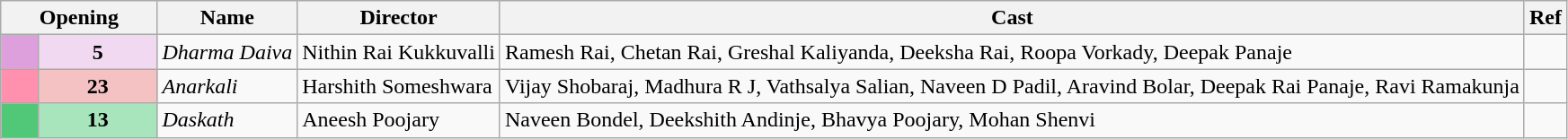<table class="wikitable sortable">
<tr>
<th colspan="2" style="width:10%;">Opening</th>
<th>Name</th>
<th>Director</th>
<th>Cast</th>
<th>Ref</th>
</tr>
<tr>
<td rowspan="1" style="text-align:center; background:plum; textcolor:#000;"><strong></strong></td>
<td rowspan="1" style="text-align:center;background:#f1daf1;"><strong>5</strong></td>
<td><em>Dharma Daiva</em></td>
<td>Nithin Rai Kukkuvalli</td>
<td>Ramesh Rai, Chetan Rai, Greshal Kaliyanda, Deeksha Rai, Roopa Vorkady, Deepak Panaje</td>
<td></td>
</tr>
<tr>
<td rowspan="1" style="text-align:center; background:#ff91af; textcolor:#000;"><strong></strong></td>
<td rowspan="1" style="text-align:center;background:#f4c2c2;"><strong>23</strong></td>
<td><em>Anarkali</em></td>
<td>Harshith Someshwara</td>
<td>Vijay Shobaraj, Madhura R J, Vathsalya Salian, Naveen D Padil, Aravind Bolar, Deepak Rai Panaje, Ravi Ramakunja</td>
<td></td>
</tr>
<tr December!>
<td rowspan="1" style="text-align:center; background:#50c878; textcolor:#000;"><strong></strong></td>
<td rowspan="1" style="text-align:center;background:#a8e4bc;"><strong>13</strong></td>
<td><em>Daskath</em></td>
<td>Aneesh Poojary</td>
<td>Naveen Bondel, Deekshith Andinje, Bhavya Poojary, Mohan Shenvi</td>
<td></td>
</tr>
</table>
